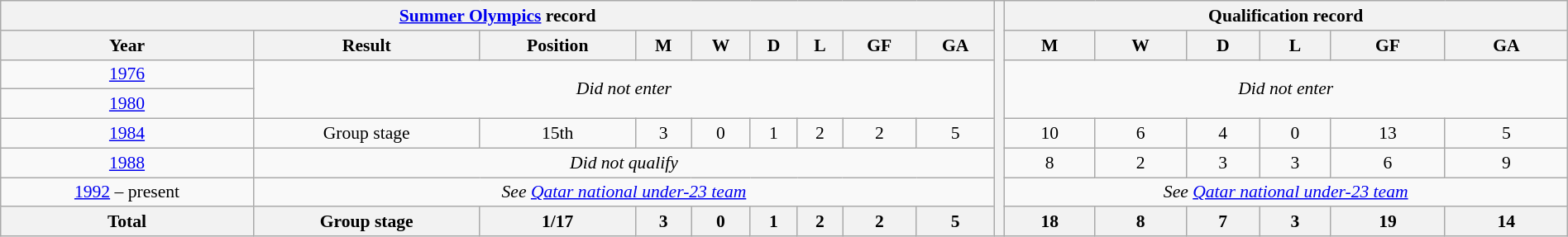<table class="wikitable" class="wikitable" style="font-size:90%; text-align:center; width:100%">
<tr>
<th colspan=9><a href='#'>Summer Olympics</a> record</th>
<th style="width:1px;" rowspan=8></th>
<th colspan=7>Qualification record</th>
</tr>
<tr>
<th>Year</th>
<th>Result</th>
<th>Position</th>
<th>M</th>
<th>W</th>
<th>D</th>
<th>L</th>
<th>GF</th>
<th>GA</th>
<th>M</th>
<th>W</th>
<th>D</th>
<th>L</th>
<th>GF</th>
<th>GA</th>
</tr>
<tr>
<td> <a href='#'>1976</a></td>
<td rowspan=2 colspan=8><em>Did not enter</em></td>
<td rowspan=2 colspan=6><em>Did not enter</em></td>
</tr>
<tr>
<td> <a href='#'>1980</a></td>
</tr>
<tr>
<td> <a href='#'>1984</a></td>
<td>Group stage</td>
<td>15th</td>
<td>3</td>
<td>0</td>
<td>1</td>
<td>2</td>
<td>2</td>
<td>5</td>
<td>10</td>
<td>6</td>
<td>4</td>
<td>0</td>
<td>13</td>
<td>5</td>
</tr>
<tr>
<td> <a href='#'>1988</a></td>
<td colspan=8><em>Did not qualify</em></td>
<td>8</td>
<td>2</td>
<td>3</td>
<td>3</td>
<td>6</td>
<td>9</td>
</tr>
<tr>
<td><a href='#'>1992</a> – present</td>
<td colspan=8><em>See <a href='#'>Qatar national under-23 team</a></em></td>
<td colspan=6><em>See <a href='#'>Qatar national under-23 team</a></em></td>
</tr>
<tr>
<th>Total</th>
<th>Group stage</th>
<th>1/17</th>
<th>3</th>
<th>0</th>
<th>1</th>
<th>2</th>
<th>2</th>
<th>5</th>
<th>18</th>
<th>8</th>
<th>7</th>
<th>3</th>
<th>19</th>
<th>14</th>
</tr>
</table>
